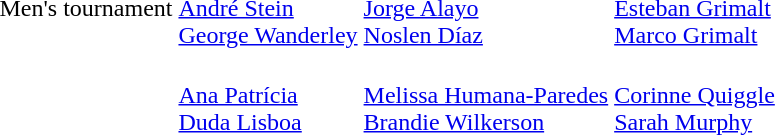<table>
<tr>
<td>Men's tournament <br></td>
<td><br><a href='#'>André Stein</a><br><a href='#'>George Wanderley</a></td>
<td><br><a href='#'>Jorge Alayo</a><br><a href='#'>Noslen Díaz</a></td>
<td><br><a href='#'>Esteban Grimalt</a><br><a href='#'>Marco Grimalt</a></td>
</tr>
<tr>
<td><br></td>
<td><br><a href='#'>Ana Patrícia</a><br><a href='#'>Duda Lisboa</a></td>
<td><br><a href='#'>Melissa Humana-Paredes</a><br><a href='#'>Brandie Wilkerson</a></td>
<td><br><a href='#'>Corinne Quiggle</a><br><a href='#'>Sarah Murphy</a></td>
</tr>
</table>
